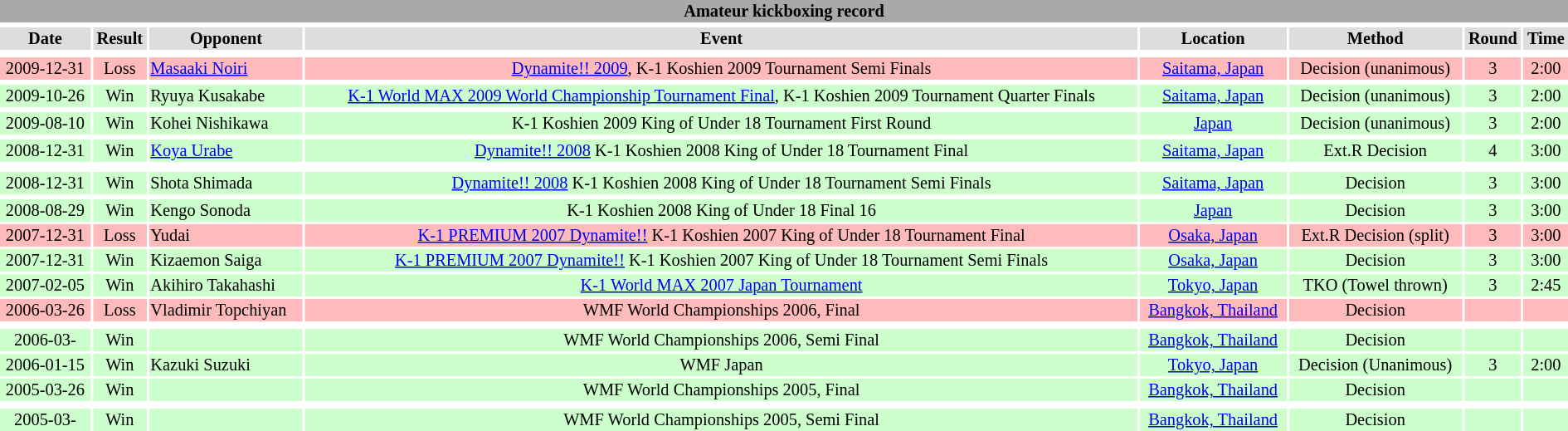<table class="toccolours" width=100% style="clear:both; margin:1.5em auto; font-size:85%; text-align:center;">
<tr>
<th colspan=8 style="background:#A9A9A9"><span>Amateur kickboxing record</span></th>
</tr>
<tr>
</tr>
<tr bgcolor="#dddddd">
<th>Date</th>
<th>Result</th>
<th>Opponent</th>
<th>Event</th>
<th>Location</th>
<th>Method</th>
<th>Round</th>
<th>Time</th>
</tr>
<tr>
</tr>
<tr>
</tr>
<tr bgcolor="#fbb">
<td>2009-12-31</td>
<td>Loss</td>
<td align=left> <a href='#'>Masaaki Noiri</a></td>
<td><a href='#'>Dynamite!! 2009</a>, K-1 Koshien 2009 Tournament Semi Finals</td>
<td><a href='#'>Saitama, Japan</a></td>
<td>Decision (unanimous)</td>
<td>3</td>
<td>2:00</td>
</tr>
<tr>
</tr>
<tr bgcolor="#cfc">
<td>2009-10-26</td>
<td>Win</td>
<td align=left> Ryuya Kusakabe</td>
<td><a href='#'>K-1 World MAX 2009 World Championship Tournament Final</a>, K-1 Koshien 2009 Tournament Quarter Finals</td>
<td><a href='#'>Saitama, Japan</a></td>
<td>Decision (unanimous)</td>
<td>3</td>
<td>2:00</td>
</tr>
<tr>
</tr>
<tr bgcolor="#cfc">
<td>2009-08-10</td>
<td>Win</td>
<td align=left> Kohei Nishikawa</td>
<td>K-1 Koshien 2009 King of Under 18 Tournament First Round</td>
<td><a href='#'>Japan</a></td>
<td>Decision (unanimous)</td>
<td>3</td>
<td>2:00</td>
</tr>
<tr>
</tr>
<tr bgcolor="#cfc">
<td>2008-12-31</td>
<td>Win</td>
<td align=left> <a href='#'>Koya Urabe</a></td>
<td><a href='#'>Dynamite!! 2008</a> K-1 Koshien 2008 King of Under 18 Tournament Final</td>
<td><a href='#'>Saitama, Japan</a></td>
<td>Ext.R Decision</td>
<td>4</td>
<td>3:00</td>
</tr>
<tr>
<th style=background:white colspan=9></th>
</tr>
<tr>
</tr>
<tr bgcolor="#cfc">
<td>2008-12-31</td>
<td>Win</td>
<td align=left> Shota Shimada</td>
<td><a href='#'>Dynamite!! 2008</a> K-1 Koshien 2008 King of Under 18 Tournament Semi Finals</td>
<td><a href='#'>Saitama, Japan</a></td>
<td>Decision</td>
<td>3</td>
<td>3:00</td>
</tr>
<tr>
</tr>
<tr bgcolor="#cfc">
<td>2008-08-29</td>
<td>Win</td>
<td align=left> Kengo Sonoda</td>
<td>K-1 Koshien 2008 King of Under 18 Final 16</td>
<td><a href='#'>Japan</a></td>
<td>Decision</td>
<td>3</td>
<td>3:00</td>
</tr>
<tr bgcolor="#fbb">
<td>2007-12-31</td>
<td>Loss</td>
<td align=left> Yudai</td>
<td><a href='#'>K-1 PREMIUM 2007 Dynamite!!</a> K-1 Koshien 2007 King of Under 18 Tournament Final</td>
<td><a href='#'>Osaka, Japan</a></td>
<td>Ext.R Decision (split)</td>
<td>3</td>
<td>3:00</td>
</tr>
<tr bgcolor="#cfc">
<td>2007-12-31</td>
<td>Win</td>
<td align=left> Kizaemon Saiga</td>
<td><a href='#'>K-1 PREMIUM 2007 Dynamite!!</a> K-1 Koshien 2007 King of Under 18 Tournament Semi Finals</td>
<td><a href='#'>Osaka, Japan</a></td>
<td>Decision</td>
<td>3</td>
<td>3:00</td>
</tr>
<tr bgcolor="#cfc">
<td>2007-02-05</td>
<td>Win</td>
<td align=left> Akihiro Takahashi</td>
<td><a href='#'>K-1 World MAX 2007 Japan Tournament</a></td>
<td><a href='#'>Tokyo, Japan</a></td>
<td>TKO (Towel thrown)</td>
<td>3</td>
<td>2:45</td>
</tr>
<tr bgcolor="#fbb">
<td>2006-03-26</td>
<td>Loss</td>
<td align=left> Vladimir Topchiyan</td>
<td>WMF World Championships 2006, Final</td>
<td><a href='#'>Bangkok, Thailand</a></td>
<td>Decision</td>
<td></td>
<td></td>
</tr>
<tr>
<th style=background:white colspan=9></th>
</tr>
<tr bgcolor="#cfc">
<td>2006-03-</td>
<td>Win</td>
<td align=left></td>
<td>WMF World Championships 2006, Semi Final</td>
<td><a href='#'>Bangkok, Thailand</a></td>
<td>Decision</td>
<td></td>
<td></td>
</tr>
<tr bgcolor="#cfc">
<td>2006-01-15</td>
<td>Win</td>
<td align=left> Kazuki Suzuki</td>
<td>WMF Japan</td>
<td><a href='#'>Tokyo, Japan</a></td>
<td>Decision (Unanimous)</td>
<td>3</td>
<td>2:00</td>
</tr>
<tr bgcolor="#cfc">
<td>2005-03-26</td>
<td>Win</td>
<td align=left></td>
<td>WMF World Championships 2005, Final</td>
<td><a href='#'>Bangkok, Thailand</a></td>
<td>Decision</td>
<td></td>
<td></td>
</tr>
<tr>
<th style=background:white colspan=9></th>
</tr>
<tr bgcolor="#cfc">
<td>2005-03-</td>
<td>Win</td>
<td align=left></td>
<td>WMF World Championships 2005, Semi Final</td>
<td><a href='#'>Bangkok, Thailand</a></td>
<td>Decision</td>
<td></td>
<td></td>
</tr>
</table>
